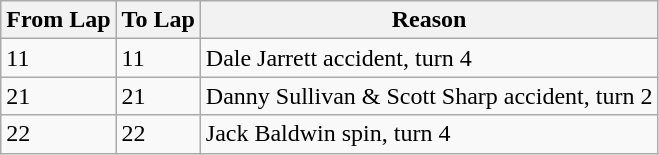<table class="wikitable">
<tr>
<th>From Lap</th>
<th>To Lap</th>
<th>Reason</th>
</tr>
<tr>
<td>11</td>
<td>11</td>
<td>Dale Jarrett accident, turn 4</td>
</tr>
<tr>
<td>21</td>
<td>21</td>
<td>Danny Sullivan & Scott Sharp accident, turn 2</td>
</tr>
<tr>
<td>22</td>
<td>22</td>
<td>Jack Baldwin spin, turn 4</td>
</tr>
</table>
